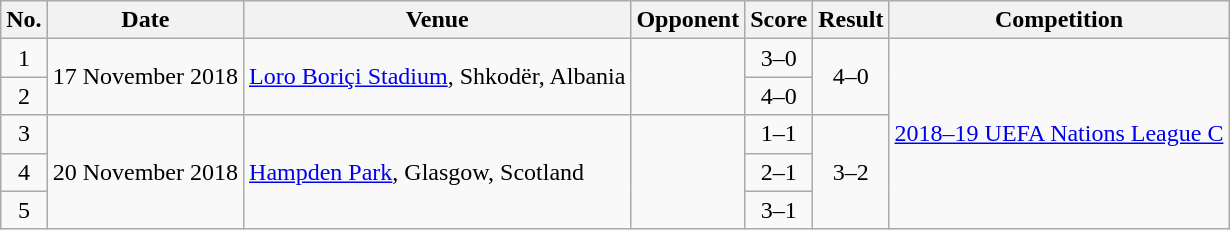<table class="wikitable sortable">
<tr>
<th scope="col">No.</th>
<th scope="col">Date</th>
<th scope="col">Venue</th>
<th scope="col">Opponent</th>
<th scope="col">Score</th>
<th scope="col">Result</th>
<th scope="col">Competition</th>
</tr>
<tr>
<td align="center">1</td>
<td rowspan="2">17 November 2018</td>
<td rowspan="2"><a href='#'>Loro Boriçi Stadium</a>, Shkodër, Albania</td>
<td rowspan="2"></td>
<td align="center">3–0</td>
<td align=center rowspan="2">4–0</td>
<td rowspan="5"><a href='#'>2018–19 UEFA Nations League C</a></td>
</tr>
<tr>
<td align="center">2</td>
<td align="center">4–0</td>
</tr>
<tr>
<td align="center">3</td>
<td rowspan="3">20 November 2018</td>
<td rowspan="3"><a href='#'>Hampden Park</a>, Glasgow, Scotland</td>
<td rowspan="3"></td>
<td align="center">1–1</td>
<td align="center" rowspan="3">3–2</td>
</tr>
<tr>
<td align="center">4</td>
<td align="center">2–1</td>
</tr>
<tr>
<td align="center">5</td>
<td align="center">3–1</td>
</tr>
</table>
